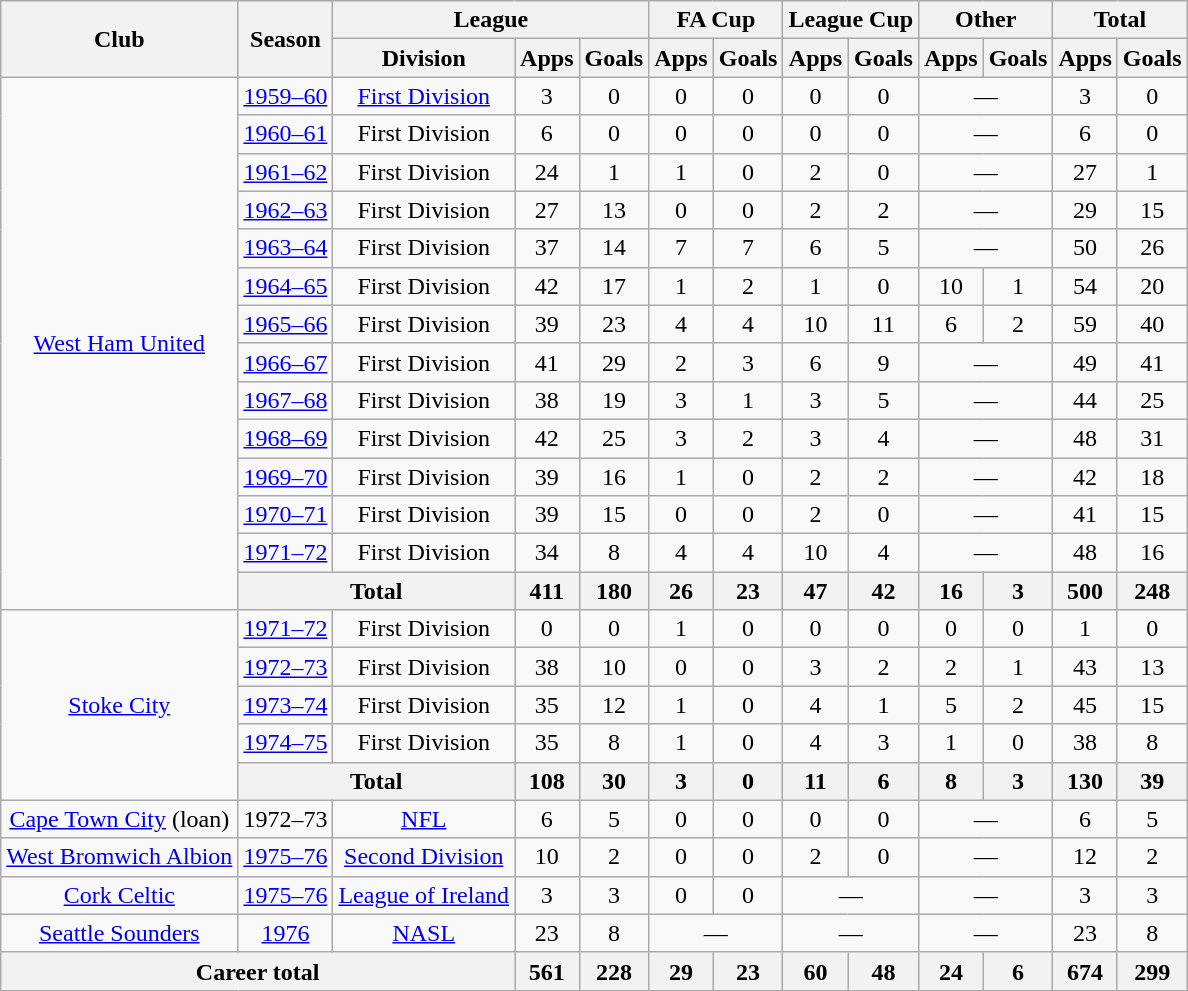<table class="wikitable" style="text-align:center">
<tr>
<th rowspan="2">Club</th>
<th rowspan="2">Season</th>
<th colspan="3">League</th>
<th colspan="2">FA Cup</th>
<th colspan="2">League Cup</th>
<th colspan="2">Other</th>
<th colspan="2">Total</th>
</tr>
<tr>
<th>Division</th>
<th>Apps</th>
<th>Goals</th>
<th>Apps</th>
<th>Goals</th>
<th>Apps</th>
<th>Goals</th>
<th>Apps</th>
<th>Goals</th>
<th>Apps</th>
<th>Goals</th>
</tr>
<tr>
<td rowspan="14"><a href='#'>West Ham United</a></td>
<td><a href='#'>1959–60</a></td>
<td><a href='#'>First Division</a></td>
<td>3</td>
<td>0</td>
<td>0</td>
<td>0</td>
<td>0</td>
<td>0</td>
<td colspan="2">—</td>
<td>3</td>
<td>0</td>
</tr>
<tr>
<td><a href='#'>1960–61</a></td>
<td>First Division</td>
<td>6</td>
<td>0</td>
<td>0</td>
<td>0</td>
<td>0</td>
<td>0</td>
<td colspan="2">—</td>
<td>6</td>
<td>0</td>
</tr>
<tr>
<td><a href='#'>1961–62</a></td>
<td>First Division</td>
<td>24</td>
<td>1</td>
<td>1</td>
<td>0</td>
<td>2</td>
<td>0</td>
<td colspan="2">—</td>
<td>27</td>
<td>1</td>
</tr>
<tr>
<td><a href='#'>1962–63</a></td>
<td>First Division</td>
<td>27</td>
<td>13</td>
<td>0</td>
<td>0</td>
<td>2</td>
<td>2</td>
<td colspan="2">—</td>
<td>29</td>
<td>15</td>
</tr>
<tr>
<td><a href='#'>1963–64</a></td>
<td>First Division</td>
<td>37</td>
<td>14</td>
<td>7</td>
<td>7</td>
<td>6</td>
<td>5</td>
<td colspan="2">—</td>
<td>50</td>
<td>26</td>
</tr>
<tr>
<td><a href='#'>1964–65</a></td>
<td>First Division</td>
<td>42</td>
<td>17</td>
<td>1</td>
<td>2</td>
<td>1</td>
<td>0</td>
<td>10</td>
<td>1</td>
<td>54</td>
<td>20</td>
</tr>
<tr>
<td><a href='#'>1965–66</a></td>
<td>First Division</td>
<td>39</td>
<td>23</td>
<td>4</td>
<td>4</td>
<td>10</td>
<td>11</td>
<td>6</td>
<td>2</td>
<td>59</td>
<td>40</td>
</tr>
<tr>
<td><a href='#'>1966–67</a></td>
<td>First Division</td>
<td>41</td>
<td>29</td>
<td>2</td>
<td>3</td>
<td>6</td>
<td>9</td>
<td colspan="2">—</td>
<td>49</td>
<td>41</td>
</tr>
<tr>
<td><a href='#'>1967–68</a></td>
<td>First Division</td>
<td>38</td>
<td>19</td>
<td>3</td>
<td>1</td>
<td>3</td>
<td>5</td>
<td colspan="2">—</td>
<td>44</td>
<td>25</td>
</tr>
<tr>
<td><a href='#'>1968–69</a></td>
<td>First Division</td>
<td>42</td>
<td>25</td>
<td>3</td>
<td>2</td>
<td>3</td>
<td>4</td>
<td colspan="2">—</td>
<td>48</td>
<td>31</td>
</tr>
<tr>
<td><a href='#'>1969–70</a></td>
<td>First Division</td>
<td>39</td>
<td>16</td>
<td>1</td>
<td>0</td>
<td>2</td>
<td>2</td>
<td colspan="2">—</td>
<td>42</td>
<td>18</td>
</tr>
<tr>
<td><a href='#'>1970–71</a></td>
<td>First Division</td>
<td>39</td>
<td>15</td>
<td>0</td>
<td>0</td>
<td>2</td>
<td>0</td>
<td colspan="2">—</td>
<td>41</td>
<td>15</td>
</tr>
<tr>
<td><a href='#'>1971–72</a></td>
<td>First Division</td>
<td>34</td>
<td>8</td>
<td>4</td>
<td>4</td>
<td>10</td>
<td>4</td>
<td colspan="2">—</td>
<td>48</td>
<td>16</td>
</tr>
<tr>
<th colspan="2">Total</th>
<th>411</th>
<th>180</th>
<th>26</th>
<th>23</th>
<th>47</th>
<th>42</th>
<th>16</th>
<th>3</th>
<th>500</th>
<th>248</th>
</tr>
<tr>
<td rowspan="5"><a href='#'>Stoke City</a></td>
<td><a href='#'>1971–72</a></td>
<td>First Division</td>
<td>0</td>
<td>0</td>
<td>1</td>
<td>0</td>
<td>0</td>
<td>0</td>
<td>0</td>
<td>0</td>
<td>1</td>
<td>0</td>
</tr>
<tr>
<td><a href='#'>1972–73</a></td>
<td>First Division</td>
<td>38</td>
<td>10</td>
<td>0</td>
<td>0</td>
<td>3</td>
<td>2</td>
<td>2</td>
<td>1</td>
<td>43</td>
<td>13</td>
</tr>
<tr>
<td><a href='#'>1973–74</a></td>
<td>First Division</td>
<td>35</td>
<td>12</td>
<td>1</td>
<td>0</td>
<td>4</td>
<td>1</td>
<td>5</td>
<td>2</td>
<td>45</td>
<td>15</td>
</tr>
<tr>
<td><a href='#'>1974–75</a></td>
<td>First Division</td>
<td>35</td>
<td>8</td>
<td>1</td>
<td>0</td>
<td>4</td>
<td>3</td>
<td>1</td>
<td>0</td>
<td>38</td>
<td>8</td>
</tr>
<tr>
<th colspan="2">Total</th>
<th>108</th>
<th>30</th>
<th>3</th>
<th>0</th>
<th>11</th>
<th>6</th>
<th>8</th>
<th>3</th>
<th>130</th>
<th>39</th>
</tr>
<tr>
<td><a href='#'>Cape Town City</a> (loan)</td>
<td>1972–73</td>
<td><a href='#'>NFL</a></td>
<td>6</td>
<td>5</td>
<td>0</td>
<td>0</td>
<td>0</td>
<td>0</td>
<td colspan="2">—</td>
<td>6</td>
<td>5</td>
</tr>
<tr>
<td><a href='#'>West Bromwich Albion</a></td>
<td><a href='#'>1975–76</a></td>
<td><a href='#'>Second Division</a></td>
<td>10</td>
<td>2</td>
<td>0</td>
<td>0</td>
<td>2</td>
<td>0</td>
<td colspan="2">—</td>
<td>12</td>
<td>2</td>
</tr>
<tr>
<td><a href='#'>Cork Celtic</a></td>
<td><a href='#'>1975–76</a></td>
<td><a href='#'>League of Ireland</a></td>
<td>3</td>
<td>3</td>
<td>0</td>
<td>0</td>
<td colspan="2">—</td>
<td colspan="2">—</td>
<td>3</td>
<td>3</td>
</tr>
<tr>
<td><a href='#'>Seattle Sounders</a></td>
<td><a href='#'>1976</a></td>
<td><a href='#'>NASL</a></td>
<td>23</td>
<td>8</td>
<td colspan="2">—</td>
<td colspan="2">—</td>
<td colspan="2">—</td>
<td>23</td>
<td>8</td>
</tr>
<tr>
<th colspan="3">Career total</th>
<th>561</th>
<th>228</th>
<th>29</th>
<th>23</th>
<th>60</th>
<th>48</th>
<th>24</th>
<th>6</th>
<th>674</th>
<th>299</th>
</tr>
</table>
